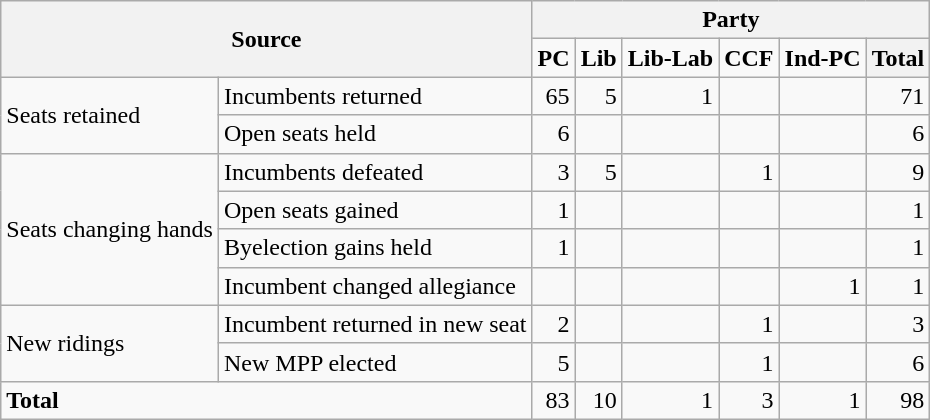<table class="wikitable" style="text-align:right;">
<tr>
<th colspan="2" rowspan="2">Source</th>
<th colspan="6">Party</th>
</tr>
<tr>
<td><strong>PC</strong></td>
<td><strong>Lib</strong></td>
<td><strong>Lib-Lab</strong></td>
<td><strong>CCF</strong></td>
<td><strong>Ind-PC</strong></td>
<th>Total</th>
</tr>
<tr>
<td rowspan="2" style="text-align:left;">Seats retained</td>
<td style="text-align:left;">Incumbents returned</td>
<td>65</td>
<td>5</td>
<td>1</td>
<td></td>
<td></td>
<td>71</td>
</tr>
<tr>
<td style="text-align:left;">Open seats held</td>
<td>6</td>
<td></td>
<td></td>
<td></td>
<td></td>
<td>6</td>
</tr>
<tr>
<td rowspan="4" style="text-align:left;">Seats changing hands</td>
<td style="text-align:left;">Incumbents defeated</td>
<td>3</td>
<td>5</td>
<td></td>
<td>1</td>
<td></td>
<td>9</td>
</tr>
<tr>
<td style="text-align:left;">Open seats gained</td>
<td>1</td>
<td></td>
<td></td>
<td></td>
<td></td>
<td>1</td>
</tr>
<tr>
<td style="text-align:left;">Byelection gains held</td>
<td>1</td>
<td></td>
<td></td>
<td></td>
<td></td>
<td>1</td>
</tr>
<tr>
<td style="text-align:left;">Incumbent changed allegiance</td>
<td></td>
<td></td>
<td></td>
<td></td>
<td>1</td>
<td>1</td>
</tr>
<tr>
<td rowspan="2" style="text-align:left;">New ridings</td>
<td style="text-align:left;">Incumbent returned in new seat</td>
<td>2</td>
<td></td>
<td></td>
<td>1</td>
<td></td>
<td>3</td>
</tr>
<tr>
<td style="text-align:left;">New MPP elected</td>
<td>5</td>
<td></td>
<td></td>
<td>1</td>
<td></td>
<td>6</td>
</tr>
<tr>
<td colspan="2" style="text-align:left;"><strong>Total</strong></td>
<td>83</td>
<td>10</td>
<td>1</td>
<td>3</td>
<td>1</td>
<td>98</td>
</tr>
</table>
